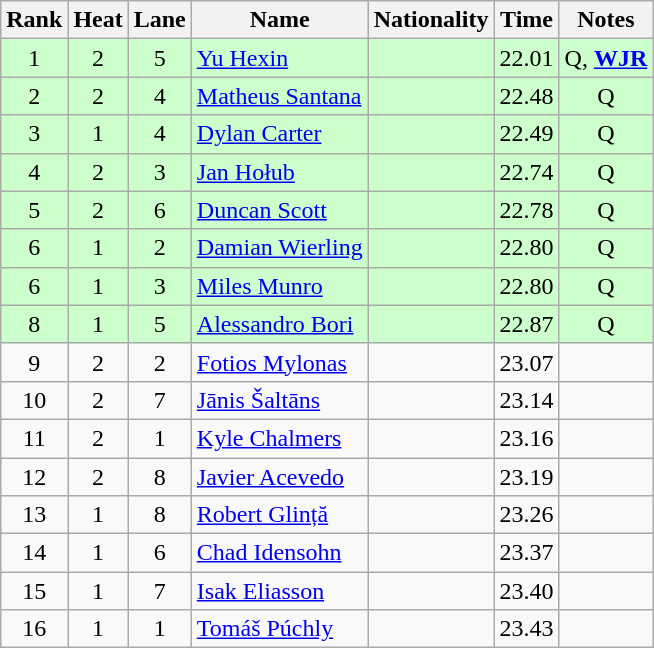<table class="wikitable sortable" style="text-align:center">
<tr>
<th>Rank</th>
<th>Heat</th>
<th>Lane</th>
<th>Name</th>
<th>Nationality</th>
<th>Time</th>
<th>Notes</th>
</tr>
<tr bgcolor=ccffcc>
<td>1</td>
<td>2</td>
<td>5</td>
<td align=left><a href='#'>Yu Hexin</a></td>
<td align=left></td>
<td>22.01</td>
<td>Q, <strong><a href='#'>WJR</a></strong></td>
</tr>
<tr bgcolor=ccffcc>
<td>2</td>
<td>2</td>
<td>4</td>
<td align=left><a href='#'>Matheus Santana</a></td>
<td align=left></td>
<td>22.48</td>
<td>Q</td>
</tr>
<tr bgcolor=ccffcc>
<td>3</td>
<td>1</td>
<td>4</td>
<td align=left><a href='#'>Dylan Carter</a></td>
<td align=left></td>
<td>22.49</td>
<td>Q</td>
</tr>
<tr bgcolor=ccffcc>
<td>4</td>
<td>2</td>
<td>3</td>
<td align=left><a href='#'>Jan Hołub</a></td>
<td align=left></td>
<td>22.74</td>
<td>Q</td>
</tr>
<tr bgcolor=ccffcc>
<td>5</td>
<td>2</td>
<td>6</td>
<td align=left><a href='#'>Duncan Scott</a></td>
<td align=left></td>
<td>22.78</td>
<td>Q</td>
</tr>
<tr bgcolor=ccffcc>
<td>6</td>
<td>1</td>
<td>2</td>
<td align=left><a href='#'>Damian Wierling</a></td>
<td align=left></td>
<td>22.80</td>
<td>Q</td>
</tr>
<tr bgcolor=ccffcc>
<td>6</td>
<td>1</td>
<td>3</td>
<td align=left><a href='#'>Miles Munro</a></td>
<td align=left></td>
<td>22.80</td>
<td>Q</td>
</tr>
<tr bgcolor=ccffcc>
<td>8</td>
<td>1</td>
<td>5</td>
<td align=left><a href='#'>Alessandro Bori</a></td>
<td align=left></td>
<td>22.87</td>
<td>Q</td>
</tr>
<tr>
<td>9</td>
<td>2</td>
<td>2</td>
<td align=left><a href='#'>Fotios Mylonas</a></td>
<td align=left></td>
<td>23.07</td>
<td></td>
</tr>
<tr>
<td>10</td>
<td>2</td>
<td>7</td>
<td align=left><a href='#'>Jānis Šaltāns</a></td>
<td align=left></td>
<td>23.14</td>
<td></td>
</tr>
<tr>
<td>11</td>
<td>2</td>
<td>1</td>
<td align=left><a href='#'>Kyle Chalmers</a></td>
<td align=left></td>
<td>23.16</td>
<td></td>
</tr>
<tr>
<td>12</td>
<td>2</td>
<td>8</td>
<td align=left><a href='#'>Javier Acevedo</a></td>
<td align=left></td>
<td>23.19</td>
<td></td>
</tr>
<tr>
<td>13</td>
<td>1</td>
<td>8</td>
<td align=left><a href='#'>Robert Glință</a></td>
<td align=left></td>
<td>23.26</td>
<td></td>
</tr>
<tr>
<td>14</td>
<td>1</td>
<td>6</td>
<td align=left><a href='#'>Chad Idensohn</a></td>
<td align=left></td>
<td>23.37</td>
<td></td>
</tr>
<tr>
<td>15</td>
<td>1</td>
<td>7</td>
<td align=left><a href='#'>Isak Eliasson</a></td>
<td align=left></td>
<td>23.40</td>
<td></td>
</tr>
<tr>
<td>16</td>
<td>1</td>
<td>1</td>
<td align=left><a href='#'>Tomáš Púchly</a></td>
<td align=left></td>
<td>23.43</td>
<td></td>
</tr>
</table>
